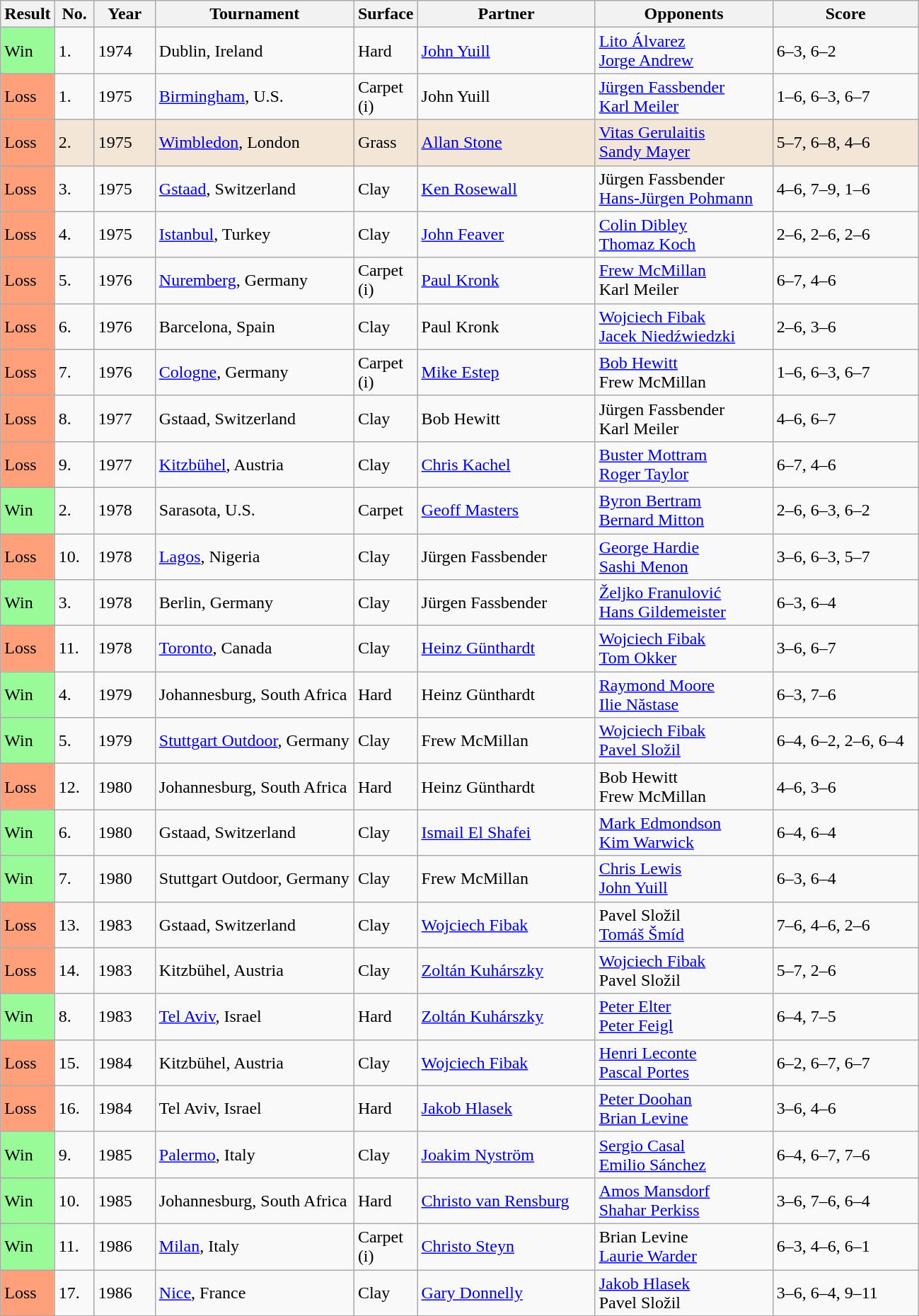<table class="sortable wikitable">
<tr>
<th style="width:40px">Result</th>
<th style="width:30px">No.</th>
<th style="width:50px">Year</th>
<th style="width:180px">Tournament</th>
<th style="width:50px">Surface</th>
<th style="width:160px">Partner</th>
<th style="width:160px">Opponents</th>
<th style="width:130px" class="unsortable">Score</th>
</tr>
<tr>
<td style="background:#98fb98;">Win</td>
<td>1.</td>
<td>1974</td>
<td>Dublin, Ireland</td>
<td>Hard</td>
<td> <a href='#'>John Yuill</a></td>
<td> <a href='#'>Lito Álvarez</a> <br>  <a href='#'>Jorge Andrew</a></td>
<td>6–3, 6–2</td>
</tr>
<tr>
<td style="background:#ffa07a;">Loss</td>
<td>1.</td>
<td>1975</td>
<td><a href='#'>Birmingham</a>, U.S.</td>
<td>Carpet (i)</td>
<td> John Yuill</td>
<td> <a href='#'>Jürgen Fassbender</a> <br>  <a href='#'>Karl Meiler</a></td>
<td>1–6, 6–3, 6–7</td>
</tr>
<tr bgcolor="#f3e6d7">
<td style="background:#ffa07a;">Loss</td>
<td>2.</td>
<td>1975</td>
<td><a href='#'>Wimbledon</a>, London</td>
<td>Grass</td>
<td> <a href='#'>Allan Stone</a></td>
<td> <a href='#'>Vitas Gerulaitis</a> <br>  <a href='#'>Sandy Mayer</a></td>
<td>5–7, 6–8, 4–6</td>
</tr>
<tr>
<td style="background:#ffa07a;">Loss</td>
<td>3.</td>
<td>1975</td>
<td><a href='#'>Gstaad</a>, Switzerland</td>
<td>Clay</td>
<td> <a href='#'>Ken Rosewall</a></td>
<td> Jürgen Fassbender <br>  <a href='#'>Hans-Jürgen Pohmann</a></td>
<td>4–6, 7–9, 1–6</td>
</tr>
<tr>
<td style="background:#ffa07a;">Loss</td>
<td>4.</td>
<td>1975</td>
<td><a href='#'>Istanbul</a>, Turkey</td>
<td>Clay</td>
<td> <a href='#'>John Feaver</a></td>
<td> <a href='#'>Colin Dibley</a> <br>  <a href='#'>Thomaz Koch</a></td>
<td>2–6, 2–6, 2–6</td>
</tr>
<tr>
<td style="background:#ffa07a;">Loss</td>
<td>5.</td>
<td>1976</td>
<td><a href='#'>Nuremberg</a>, Germany</td>
<td>Carpet (i)</td>
<td> <a href='#'>Paul Kronk</a></td>
<td> <a href='#'>Frew McMillan</a> <br>  Karl Meiler</td>
<td>6–7, 4–6</td>
</tr>
<tr>
<td style="background:#ffa07a;">Loss</td>
<td>6.</td>
<td>1976</td>
<td>Barcelona, Spain</td>
<td>Clay</td>
<td> Paul Kronk</td>
<td> <a href='#'>Wojciech Fibak</a> <br>  <a href='#'>Jacek Niedźwiedzki</a></td>
<td>2–6, 3–6</td>
</tr>
<tr>
<td style="background:#ffa07a;">Loss</td>
<td>7.</td>
<td>1976</td>
<td><a href='#'>Cologne</a>, Germany</td>
<td>Carpet (i)</td>
<td> <a href='#'>Mike Estep</a></td>
<td> <a href='#'>Bob Hewitt</a> <br>  Frew McMillan</td>
<td>1–6, 6–3, 6–7</td>
</tr>
<tr>
<td style="background:#ffa07a;">Loss</td>
<td>8.</td>
<td>1977</td>
<td>Gstaad, Switzerland</td>
<td>Clay</td>
<td> Bob Hewitt</td>
<td> Jürgen Fassbender <br>  Karl Meiler</td>
<td>4–6, 6–7</td>
</tr>
<tr>
<td style="background:#ffa07a;">Loss</td>
<td>9.</td>
<td>1977</td>
<td><a href='#'>Kitzbühel</a>, Austria</td>
<td>Clay</td>
<td> <a href='#'>Chris Kachel</a></td>
<td> <a href='#'>Buster Mottram</a> <br>  <a href='#'>Roger Taylor</a></td>
<td>6–7, 4–6</td>
</tr>
<tr>
<td style="background:#98fb98;">Win</td>
<td>2.</td>
<td>1978</td>
<td>Sarasota, U.S.</td>
<td>Carpet</td>
<td> <a href='#'>Geoff Masters</a></td>
<td> <a href='#'>Byron Bertram</a> <br>  <a href='#'>Bernard Mitton</a></td>
<td>2–6, 6–3, 6–2</td>
</tr>
<tr>
<td style="background:#ffa07a;">Loss</td>
<td>10.</td>
<td>1978</td>
<td><a href='#'>Lagos</a>, Nigeria</td>
<td>Clay</td>
<td> Jürgen Fassbender</td>
<td> <a href='#'>George Hardie</a> <br>  <a href='#'>Sashi Menon</a></td>
<td>3–6, 6–3, 5–7</td>
</tr>
<tr>
<td style="background:#98fb98;">Win</td>
<td>3.</td>
<td>1978</td>
<td>Berlin, Germany</td>
<td>Clay</td>
<td> Jürgen Fassbender</td>
<td> <a href='#'>Željko Franulović</a> <br>  <a href='#'>Hans Gildemeister</a></td>
<td>6–3, 6–4</td>
</tr>
<tr>
<td style="background:#ffa07a;">Loss</td>
<td>11.</td>
<td>1978</td>
<td><a href='#'>Toronto</a>, Canada</td>
<td>Clay</td>
<td> <a href='#'>Heinz Günthardt</a></td>
<td> <a href='#'>Wojciech Fibak</a> <br>  <a href='#'>Tom Okker</a></td>
<td>3–6, 6–7</td>
</tr>
<tr>
<td style="background:#98fb98;">Win</td>
<td>4.</td>
<td>1979</td>
<td>Johannesburg, South Africa</td>
<td>Hard</td>
<td> Heinz Günthardt</td>
<td> <a href='#'>Raymond Moore</a> <br>  <a href='#'>Ilie Năstase</a></td>
<td>6–3, 7–6</td>
</tr>
<tr>
<td style="background:#98fb98;">Win</td>
<td>5.</td>
<td>1979</td>
<td><a href='#'>Stuttgart Outdoor</a>, Germany</td>
<td>Clay</td>
<td> Frew McMillan</td>
<td> <a href='#'>Wojciech Fibak</a> <br>  <a href='#'>Pavel Složil</a></td>
<td>6–4, 6–2, 2–6, 6–4</td>
</tr>
<tr>
<td style="background:#ffa07a;">Loss</td>
<td>12.</td>
<td>1980</td>
<td>Johannesburg, South Africa</td>
<td>Hard</td>
<td> Heinz Günthardt</td>
<td> Bob Hewitt <br>  Frew McMillan</td>
<td>4–6, 3–6</td>
</tr>
<tr>
<td style="background:#98fb98;">Win</td>
<td>6.</td>
<td>1980</td>
<td>Gstaad, Switzerland</td>
<td>Clay</td>
<td> <a href='#'>Ismail El Shafei</a></td>
<td> <a href='#'>Mark Edmondson</a> <br>  <a href='#'>Kim Warwick</a></td>
<td>6–4, 6–4</td>
</tr>
<tr>
<td style="background:#98fb98;">Win</td>
<td>7.</td>
<td>1980</td>
<td>Stuttgart Outdoor, Germany</td>
<td>Clay</td>
<td> Frew McMillan</td>
<td> <a href='#'>Chris Lewis</a> <br>  <a href='#'>John Yuill</a></td>
<td>6–3, 6–4</td>
</tr>
<tr>
<td style="background:#ffa07a;">Loss</td>
<td>13.</td>
<td>1983</td>
<td>Gstaad, Switzerland</td>
<td>Clay</td>
<td> <a href='#'>Wojciech Fibak</a></td>
<td> Pavel Složil <br>  <a href='#'>Tomáš Šmíd</a></td>
<td>7–6, 4–6, 2–6</td>
</tr>
<tr>
<td style="background:#ffa07a;">Loss</td>
<td>14.</td>
<td>1983</td>
<td>Kitzbühel, Austria</td>
<td>Clay</td>
<td> <a href='#'>Zoltán Kuhárszky</a></td>
<td> <a href='#'>Wojciech Fibak</a> <br>  Pavel Složil</td>
<td>5–7, 2–6</td>
</tr>
<tr>
<td style="background:#98fb98;">Win</td>
<td>8.</td>
<td>1983</td>
<td><a href='#'>Tel Aviv</a>, Israel</td>
<td>Hard</td>
<td> <a href='#'>Zoltán Kuhárszky</a></td>
<td> <a href='#'>Peter Elter</a> <br>  <a href='#'>Peter Feigl</a></td>
<td>6–4, 7–5</td>
</tr>
<tr>
<td style="background:#ffa07a;">Loss</td>
<td>15.</td>
<td>1984</td>
<td>Kitzbühel, Austria</td>
<td>Clay</td>
<td> <a href='#'>Wojciech Fibak</a></td>
<td> <a href='#'>Henri Leconte</a> <br>  <a href='#'>Pascal Portes</a></td>
<td>6–2, 6–7, 6–7</td>
</tr>
<tr>
<td style="background:#ffa07a;">Loss</td>
<td>16.</td>
<td>1984</td>
<td>Tel Aviv, Israel</td>
<td>Hard</td>
<td> <a href='#'>Jakob Hlasek</a></td>
<td> <a href='#'>Peter Doohan</a> <br>  <a href='#'>Brian Levine</a></td>
<td>3–6, 4–6</td>
</tr>
<tr>
<td style="background:#98fb98;">Win</td>
<td>9.</td>
<td>1985</td>
<td><a href='#'>Palermo</a>, Italy</td>
<td>Clay</td>
<td> <a href='#'>Joakim Nyström</a></td>
<td> <a href='#'>Sergio Casal</a> <br>  <a href='#'>Emilio Sánchez</a></td>
<td>6–4, 6–7, 7–6</td>
</tr>
<tr>
<td style="background:#98fb98;">Win</td>
<td>10.</td>
<td>1985</td>
<td>Johannesburg, South Africa</td>
<td>Hard</td>
<td> <a href='#'>Christo van Rensburg</a></td>
<td> <a href='#'>Amos Mansdorf</a> <br>  <a href='#'>Shahar Perkiss</a></td>
<td>3–6, 7–6, 6–4</td>
</tr>
<tr>
<td style="background:#98fb98;">Win</td>
<td>11.</td>
<td>1986</td>
<td><a href='#'>Milan</a>, Italy</td>
<td>Carpet (i)</td>
<td> <a href='#'>Christo Steyn</a></td>
<td> Brian Levine <br>  <a href='#'>Laurie Warder</a></td>
<td>6–3, 4–6, 6–1</td>
</tr>
<tr>
<td style="background:#ffa07a;">Loss</td>
<td>17.</td>
<td>1986</td>
<td><a href='#'>Nice</a>, France</td>
<td>Clay</td>
<td> <a href='#'>Gary Donnelly</a></td>
<td> <a href='#'>Jakob Hlasek</a> <br>  Pavel Složil</td>
<td>3–6, 6–4, 9–11</td>
</tr>
</table>
